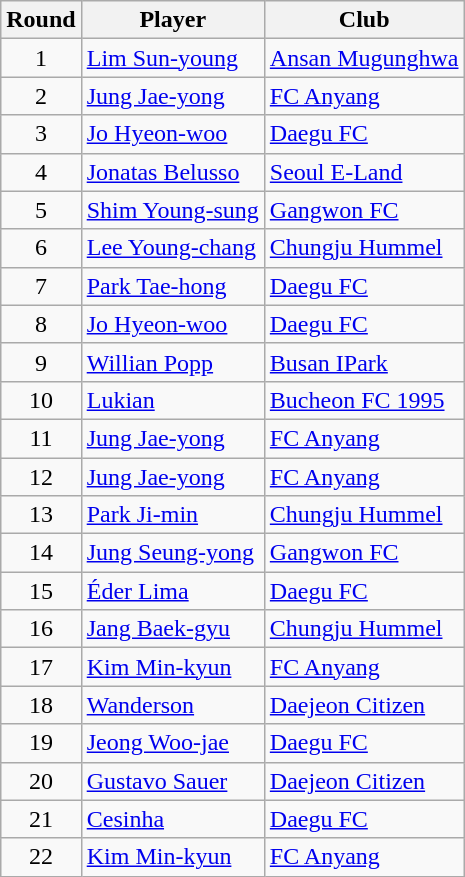<table class="wikitable">
<tr>
<th>Round</th>
<th>Player</th>
<th>Club</th>
</tr>
<tr>
<td align=center>1</td>
<td> <a href='#'>Lim Sun-young</a></td>
<td><a href='#'>Ansan Mugunghwa</a></td>
</tr>
<tr>
<td align=center>2</td>
<td> <a href='#'>Jung Jae-yong</a></td>
<td><a href='#'>FC Anyang</a></td>
</tr>
<tr>
<td align=center>3</td>
<td> <a href='#'>Jo Hyeon-woo</a></td>
<td><a href='#'>Daegu FC</a></td>
</tr>
<tr>
<td align=center>4</td>
<td> <a href='#'>Jonatas Belusso</a></td>
<td><a href='#'>Seoul E-Land</a></td>
</tr>
<tr>
<td align=center>5</td>
<td> <a href='#'>Shim Young-sung</a></td>
<td><a href='#'>Gangwon FC</a></td>
</tr>
<tr>
<td align=center>6</td>
<td> <a href='#'>Lee Young-chang</a></td>
<td><a href='#'>Chungju Hummel</a></td>
</tr>
<tr>
<td align=center>7</td>
<td> <a href='#'>Park Tae-hong</a></td>
<td><a href='#'>Daegu FC</a></td>
</tr>
<tr>
<td align=center>8</td>
<td> <a href='#'>Jo Hyeon-woo</a></td>
<td><a href='#'>Daegu FC</a></td>
</tr>
<tr>
<td align=center>9</td>
<td> <a href='#'>Willian Popp</a></td>
<td><a href='#'>Busan IPark</a></td>
</tr>
<tr>
<td align=center>10</td>
<td> <a href='#'>Lukian</a></td>
<td><a href='#'>Bucheon FC 1995</a></td>
</tr>
<tr>
<td align=center>11</td>
<td> <a href='#'>Jung Jae-yong</a></td>
<td><a href='#'>FC Anyang</a></td>
</tr>
<tr>
<td align=center>12</td>
<td> <a href='#'>Jung Jae-yong</a></td>
<td><a href='#'>FC Anyang</a></td>
</tr>
<tr>
<td align=center>13</td>
<td> <a href='#'>Park Ji-min</a></td>
<td><a href='#'>Chungju Hummel</a></td>
</tr>
<tr>
<td align=center>14</td>
<td> <a href='#'>Jung Seung-yong</a></td>
<td><a href='#'>Gangwon FC</a></td>
</tr>
<tr>
<td align=center>15</td>
<td> <a href='#'>Éder Lima</a></td>
<td><a href='#'>Daegu FC</a></td>
</tr>
<tr>
<td align=center>16</td>
<td> <a href='#'>Jang Baek-gyu</a></td>
<td><a href='#'>Chungju Hummel</a></td>
</tr>
<tr>
<td align=center>17</td>
<td> <a href='#'>Kim Min-kyun</a></td>
<td><a href='#'>FC Anyang</a></td>
</tr>
<tr>
<td align=center>18</td>
<td> <a href='#'>Wanderson</a></td>
<td><a href='#'>Daejeon Citizen</a></td>
</tr>
<tr>
<td align=center>19</td>
<td> <a href='#'>Jeong Woo-jae</a></td>
<td><a href='#'>Daegu FC</a></td>
</tr>
<tr>
<td align=center>20</td>
<td> <a href='#'>Gustavo Sauer</a></td>
<td><a href='#'>Daejeon Citizen</a></td>
</tr>
<tr>
<td align=center>21</td>
<td> <a href='#'>Cesinha</a></td>
<td><a href='#'>Daegu FC</a></td>
</tr>
<tr>
<td align=center>22</td>
<td> <a href='#'>Kim Min-kyun</a></td>
<td><a href='#'>FC Anyang</a></td>
</tr>
</table>
